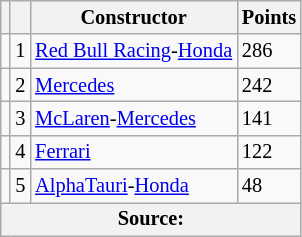<table class="wikitable" style="font-size: 85%;">
<tr>
<th scope="col"></th>
<th scope="col"></th>
<th scope="col">Constructor</th>
<th scope="col">Points</th>
</tr>
<tr>
<td align="left"></td>
<td align="center">1</td>
<td> <a href='#'>Red Bull Racing</a>-<a href='#'>Honda</a></td>
<td align="left">286</td>
</tr>
<tr>
<td align="left"></td>
<td align="center">2</td>
<td> <a href='#'>Mercedes</a></td>
<td align="left">242</td>
</tr>
<tr>
<td align="left"></td>
<td align="center">3</td>
<td> <a href='#'>McLaren</a>-<a href='#'>Mercedes</a></td>
<td align="left">141</td>
</tr>
<tr>
<td align="left"></td>
<td align="center">4</td>
<td> <a href='#'>Ferrari</a></td>
<td align="left">122</td>
</tr>
<tr>
<td align="left"></td>
<td align="center">5</td>
<td> <a href='#'>AlphaTauri</a>-<a href='#'>Honda</a></td>
<td align="left">48</td>
</tr>
<tr>
<th colspan=4>Source:</th>
</tr>
</table>
